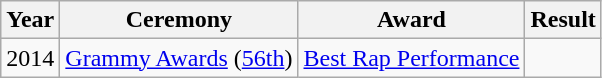<table class="wikitable">
<tr>
<th>Year</th>
<th>Ceremony</th>
<th>Award</th>
<th>Result</th>
</tr>
<tr>
<td rowspan="1">2014</td>
<td rowspan="1"><a href='#'>Grammy Awards</a> (<a href='#'>56th</a>)</td>
<td><a href='#'>Best Rap Performance</a></td>
<td></td>
</tr>
</table>
